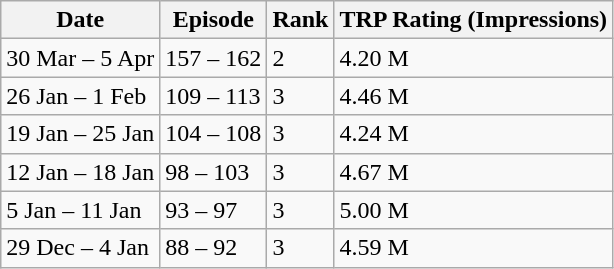<table class="wikitable">
<tr>
<th>Date</th>
<th>Episode</th>
<th>Rank</th>
<th>TRP Rating (Impressions)</th>
</tr>
<tr>
<td>30 Mar – 5 Apr</td>
<td>157 – 162</td>
<td>2</td>
<td>4.20 M</td>
</tr>
<tr>
<td>26 Jan – 1 Feb</td>
<td>109 – 113</td>
<td>3</td>
<td>4.46 M</td>
</tr>
<tr>
<td>19 Jan – 25 Jan</td>
<td>104 – 108</td>
<td>3</td>
<td>4.24 M</td>
</tr>
<tr>
<td>12 Jan – 18 Jan</td>
<td>98 – 103</td>
<td>3</td>
<td>4.67 M</td>
</tr>
<tr>
<td>5 Jan – 11 Jan</td>
<td>93 – 97</td>
<td>3</td>
<td>5.00 M</td>
</tr>
<tr>
<td>29 Dec – 4 Jan</td>
<td>88 – 92</td>
<td>3</td>
<td>4.59 M</td>
</tr>
</table>
